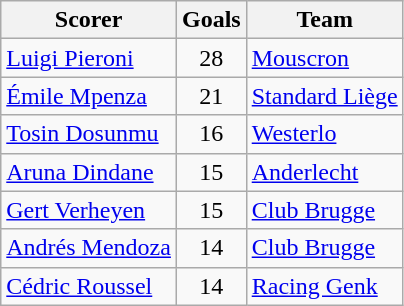<table class="wikitable">
<tr>
<th>Scorer</th>
<th>Goals</th>
<th>Team</th>
</tr>
<tr>
<td> <a href='#'>Luigi Pieroni</a></td>
<td style="text-align:center;">28</td>
<td><a href='#'>Mouscron</a></td>
</tr>
<tr>
<td> <a href='#'>Émile Mpenza</a></td>
<td style="text-align:center;">21</td>
<td><a href='#'>Standard Liège</a></td>
</tr>
<tr>
<td> <a href='#'>Tosin Dosunmu</a></td>
<td style="text-align:center;">16</td>
<td><a href='#'>Westerlo</a></td>
</tr>
<tr>
<td> <a href='#'>Aruna Dindane</a></td>
<td style="text-align:center;">15</td>
<td><a href='#'>Anderlecht</a></td>
</tr>
<tr>
<td> <a href='#'>Gert Verheyen</a></td>
<td style="text-align:center;">15</td>
<td><a href='#'>Club Brugge</a></td>
</tr>
<tr>
<td> <a href='#'>Andrés Mendoza</a></td>
<td style="text-align:center;">14</td>
<td><a href='#'>Club Brugge</a></td>
</tr>
<tr>
<td> <a href='#'>Cédric Roussel</a></td>
<td style="text-align:center;">14</td>
<td><a href='#'>Racing Genk</a></td>
</tr>
</table>
